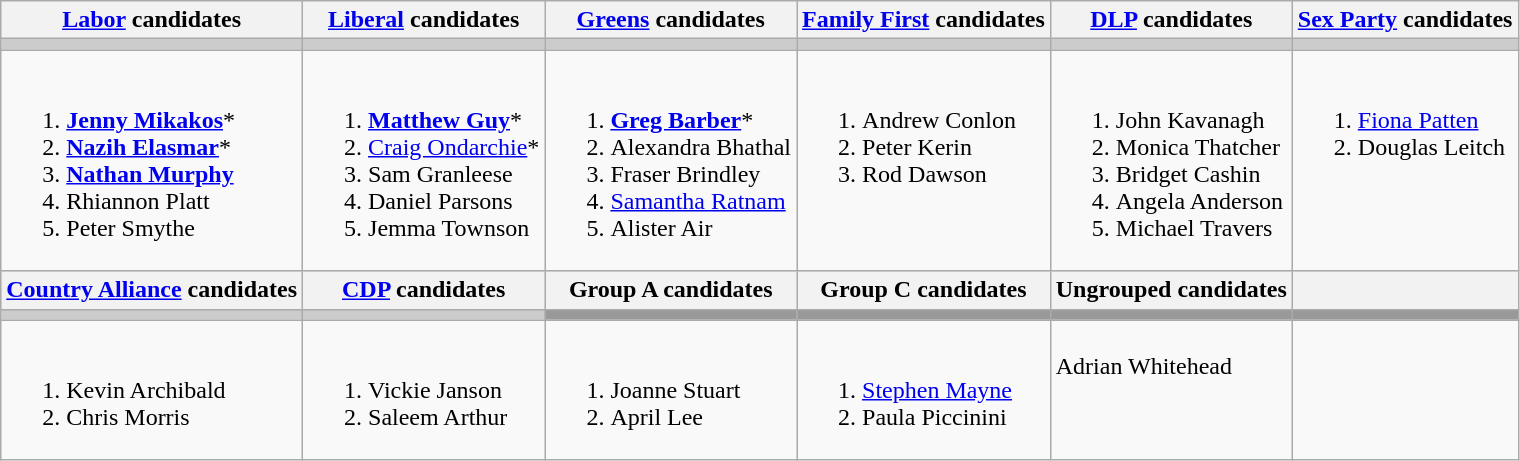<table class="wikitable">
<tr>
<th><a href='#'>Labor</a> candidates</th>
<th><a href='#'>Liberal</a> candidates</th>
<th><a href='#'>Greens</a> candidates</th>
<th><a href='#'>Family First</a> candidates</th>
<th><a href='#'>DLP</a> candidates</th>
<th><a href='#'>Sex Party</a> candidates</th>
</tr>
<tr bgcolor="#cccccc">
<td></td>
<td></td>
<td></td>
<td></td>
<td></td>
<td></td>
</tr>
<tr>
<td><br><ol><li><strong><a href='#'>Jenny Mikakos</a></strong>*</li><li><strong><a href='#'>Nazih Elasmar</a></strong>*</li><li><strong><a href='#'>Nathan Murphy</a></strong></li><li>Rhiannon Platt</li><li>Peter Smythe</li></ol></td>
<td><br><ol><li><strong><a href='#'>Matthew Guy</a></strong>*</li><li><a href='#'>Craig Ondarchie</a>*</li><li>Sam Granleese</li><li>Daniel Parsons</li><li>Jemma Townson</li></ol></td>
<td><br><ol><li><strong><a href='#'>Greg Barber</a></strong>*</li><li>Alexandra Bhathal</li><li>Fraser Brindley</li><li><a href='#'>Samantha Ratnam</a></li><li>Alister Air</li></ol></td>
<td valign=top><br><ol><li>Andrew Conlon</li><li>Peter Kerin</li><li>Rod Dawson</li></ol></td>
<td valign=top><br><ol><li>John Kavanagh</li><li>Monica Thatcher</li><li>Bridget Cashin</li><li>Angela Anderson</li><li>Michael Travers</li></ol></td>
<td valign=top><br><ol><li><a href='#'>Fiona Patten</a></li><li>Douglas Leitch</li></ol></td>
</tr>
<tr bgcolor="#cccccc">
<th><a href='#'>Country Alliance</a> candidates</th>
<th><a href='#'>CDP</a> candidates</th>
<th>Group A candidates</th>
<th>Group C candidates</th>
<th>Ungrouped candidates</th>
<th></th>
</tr>
<tr bgcolor="#cccccc">
<td></td>
<td></td>
<td bgcolor="#999999"></td>
<td bgcolor="#999999"></td>
<td bgcolor="#999999"></td>
<td bgcolor="#999999"></td>
</tr>
<tr>
<td valign=top><br><ol><li>Kevin Archibald</li><li>Chris Morris</li></ol></td>
<td valign=top><br><ol><li>Vickie Janson</li><li>Saleem Arthur</li></ol></td>
<td valign=top><br><ol><li>Joanne Stuart</li><li>April Lee</li></ol></td>
<td valign=top><br><ol><li><a href='#'>Stephen Mayne</a></li><li>Paula Piccinini</li></ol></td>
<td valign=top><br>Adrian Whitehead</td>
<td valign=top></td>
</tr>
</table>
